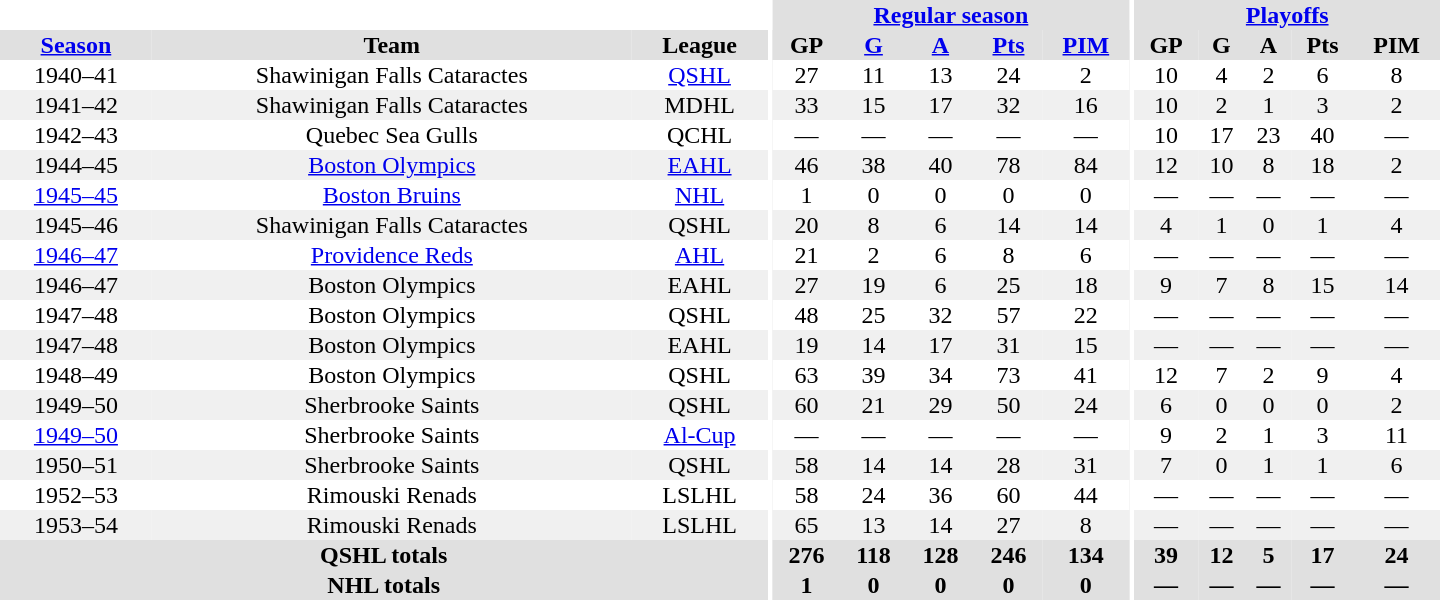<table border="0" cellpadding="1" cellspacing="0" style="text-align:center; width:60em">
<tr bgcolor="#e0e0e0">
<th colspan="3" bgcolor="#ffffff"></th>
<th rowspan="100" bgcolor="#ffffff"></th>
<th colspan="5"><a href='#'>Regular season</a></th>
<th rowspan="100" bgcolor="#ffffff"></th>
<th colspan="5"><a href='#'>Playoffs</a></th>
</tr>
<tr bgcolor="#e0e0e0">
<th><a href='#'>Season</a></th>
<th>Team</th>
<th>League</th>
<th>GP</th>
<th><a href='#'>G</a></th>
<th><a href='#'>A</a></th>
<th><a href='#'>Pts</a></th>
<th><a href='#'>PIM</a></th>
<th>GP</th>
<th>G</th>
<th>A</th>
<th>Pts</th>
<th>PIM</th>
</tr>
<tr>
<td>1940–41</td>
<td>Shawinigan Falls Cataractes</td>
<td><a href='#'>QSHL</a></td>
<td>27</td>
<td>11</td>
<td>13</td>
<td>24</td>
<td>2</td>
<td>10</td>
<td>4</td>
<td>2</td>
<td>6</td>
<td>8</td>
</tr>
<tr bgcolor="#f0f0f0">
<td>1941–42</td>
<td>Shawinigan Falls Cataractes</td>
<td>MDHL</td>
<td>33</td>
<td>15</td>
<td>17</td>
<td>32</td>
<td>16</td>
<td>10</td>
<td>2</td>
<td>1</td>
<td>3</td>
<td>2</td>
</tr>
<tr>
<td>1942–43</td>
<td>Quebec Sea Gulls</td>
<td>QCHL</td>
<td>—</td>
<td>—</td>
<td>—</td>
<td>—</td>
<td>—</td>
<td>10</td>
<td>17</td>
<td>23</td>
<td>40</td>
<td>—</td>
</tr>
<tr bgcolor="#f0f0f0">
<td>1944–45</td>
<td><a href='#'>Boston Olympics</a></td>
<td><a href='#'>EAHL</a></td>
<td>46</td>
<td>38</td>
<td>40</td>
<td>78</td>
<td>84</td>
<td>12</td>
<td>10</td>
<td>8</td>
<td>18</td>
<td>2</td>
</tr>
<tr>
<td><a href='#'>1945–45</a></td>
<td><a href='#'>Boston Bruins</a></td>
<td><a href='#'>NHL</a></td>
<td>1</td>
<td>0</td>
<td>0</td>
<td>0</td>
<td>0</td>
<td>—</td>
<td>—</td>
<td>—</td>
<td>—</td>
<td>—</td>
</tr>
<tr bgcolor="#f0f0f0">
<td>1945–46</td>
<td>Shawinigan Falls Cataractes</td>
<td>QSHL</td>
<td>20</td>
<td>8</td>
<td>6</td>
<td>14</td>
<td>14</td>
<td>4</td>
<td>1</td>
<td>0</td>
<td>1</td>
<td>4</td>
</tr>
<tr>
<td><a href='#'>1946–47</a></td>
<td><a href='#'>Providence Reds</a></td>
<td><a href='#'>AHL</a></td>
<td>21</td>
<td>2</td>
<td>6</td>
<td>8</td>
<td>6</td>
<td>—</td>
<td>—</td>
<td>—</td>
<td>—</td>
<td>—</td>
</tr>
<tr bgcolor="#f0f0f0">
<td>1946–47</td>
<td>Boston Olympics</td>
<td>EAHL</td>
<td>27</td>
<td>19</td>
<td>6</td>
<td>25</td>
<td>18</td>
<td>9</td>
<td>7</td>
<td>8</td>
<td>15</td>
<td>14</td>
</tr>
<tr>
<td>1947–48</td>
<td>Boston Olympics</td>
<td>QSHL</td>
<td>48</td>
<td>25</td>
<td>32</td>
<td>57</td>
<td>22</td>
<td>—</td>
<td>—</td>
<td>—</td>
<td>—</td>
<td>—</td>
</tr>
<tr bgcolor="#f0f0f0">
<td>1947–48</td>
<td>Boston Olympics</td>
<td>EAHL</td>
<td>19</td>
<td>14</td>
<td>17</td>
<td>31</td>
<td>15</td>
<td>—</td>
<td>—</td>
<td>—</td>
<td>—</td>
<td>—</td>
</tr>
<tr>
<td>1948–49</td>
<td>Boston Olympics</td>
<td>QSHL</td>
<td>63</td>
<td>39</td>
<td>34</td>
<td>73</td>
<td>41</td>
<td>12</td>
<td>7</td>
<td>2</td>
<td>9</td>
<td>4</td>
</tr>
<tr bgcolor="#f0f0f0">
<td>1949–50</td>
<td>Sherbrooke Saints</td>
<td>QSHL</td>
<td>60</td>
<td>21</td>
<td>29</td>
<td>50</td>
<td>24</td>
<td>6</td>
<td>0</td>
<td>0</td>
<td>0</td>
<td>2</td>
</tr>
<tr>
<td><a href='#'>1949–50</a></td>
<td>Sherbrooke Saints</td>
<td><a href='#'>Al-Cup</a></td>
<td>—</td>
<td>—</td>
<td>—</td>
<td>—</td>
<td>—</td>
<td>9</td>
<td>2</td>
<td>1</td>
<td>3</td>
<td>11</td>
</tr>
<tr bgcolor="#f0f0f0">
<td>1950–51</td>
<td>Sherbrooke Saints</td>
<td>QSHL</td>
<td>58</td>
<td>14</td>
<td>14</td>
<td>28</td>
<td>31</td>
<td>7</td>
<td>0</td>
<td>1</td>
<td>1</td>
<td>6</td>
</tr>
<tr>
<td>1952–53</td>
<td>Rimouski Renads</td>
<td>LSLHL</td>
<td>58</td>
<td>24</td>
<td>36</td>
<td>60</td>
<td>44</td>
<td>—</td>
<td>—</td>
<td>—</td>
<td>—</td>
<td>—</td>
</tr>
<tr bgcolor="#f0f0f0">
<td>1953–54</td>
<td>Rimouski Renads</td>
<td>LSLHL</td>
<td>65</td>
<td>13</td>
<td>14</td>
<td>27</td>
<td>8</td>
<td>—</td>
<td>—</td>
<td>—</td>
<td>—</td>
<td>—</td>
</tr>
<tr bgcolor="#e0e0e0">
<th colspan="3">QSHL totals</th>
<th>276</th>
<th>118</th>
<th>128</th>
<th>246</th>
<th>134</th>
<th>39</th>
<th>12</th>
<th>5</th>
<th>17</th>
<th>24</th>
</tr>
<tr bgcolor="#e0e0e0">
<th colspan="3">NHL totals</th>
<th>1</th>
<th>0</th>
<th>0</th>
<th>0</th>
<th>0</th>
<th>—</th>
<th>—</th>
<th>—</th>
<th>—</th>
<th>—</th>
</tr>
</table>
